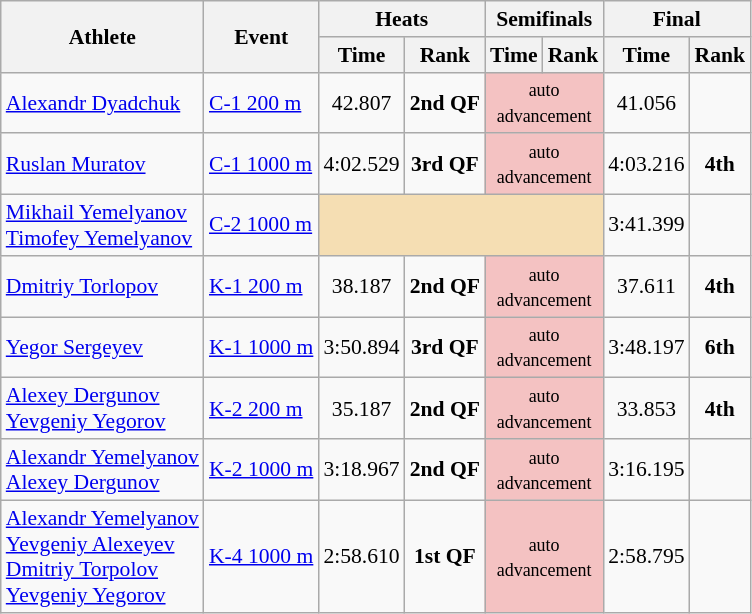<table class=wikitable style="font-size:90%">
<tr>
<th rowspan=2>Athlete</th>
<th rowspan=2>Event</th>
<th colspan=2>Heats</th>
<th colspan=2>Semifinals</th>
<th colspan=2>Final</th>
</tr>
<tr>
<th>Time</th>
<th>Rank</th>
<th>Time</th>
<th>Rank</th>
<th>Time</th>
<th>Rank</th>
</tr>
<tr>
<td><a href='#'>Alexandr Dyadchuk</a></td>
<td><a href='#'>C-1 200 m</a></td>
<td align=center>42.807</td>
<td align=center><strong>2nd QF</strong></td>
<td colspan="2" style="text-align:center; background:#f4c2c2;"><small>auto<br>advancement</small></td>
<td align=center>41.056</td>
<td align=center></td>
</tr>
<tr>
<td><a href='#'>Ruslan Muratov</a></td>
<td><a href='#'>C-1 1000 m</a></td>
<td align=center>4:02.529</td>
<td align=center><strong>3rd QF</strong></td>
<td colspan="2" style="text-align:center; background:#f4c2c2;"><small>auto<br>advancement</small></td>
<td align=center>4:03.216</td>
<td align=center><strong>4th</strong></td>
</tr>
<tr>
<td><a href='#'>Mikhail Yemelyanov</a><br><a href='#'>Timofey Yemelyanov</a></td>
<td><a href='#'>C-2 1000 m</a></td>
<td style="background:wheat;" colspan=4></td>
<td align=center>3:41.399</td>
<td align=center></td>
</tr>
<tr>
<td><a href='#'>Dmitriy Torlopov</a></td>
<td><a href='#'>K-1 200 m</a></td>
<td align=center>38.187</td>
<td align=center><strong>2nd QF</strong></td>
<td colspan="2" style="text-align:center; background:#f4c2c2;"><small>auto<br>advancement</small></td>
<td align=center>37.611</td>
<td align=center><strong>4th</strong></td>
</tr>
<tr>
<td><a href='#'>Yegor Sergeyev</a></td>
<td><a href='#'>K-1 1000 m</a></td>
<td align=center>3:50.894</td>
<td align=center><strong>3rd QF</strong></td>
<td colspan="2" style="text-align:center; background:#f4c2c2;"><small>auto<br>advancement</small></td>
<td align=center>3:48.197</td>
<td align=center><strong>6th</strong></td>
</tr>
<tr>
<td><a href='#'>Alexey Dergunov</a><br><a href='#'>Yevgeniy Yegorov</a></td>
<td><a href='#'>K-2 200 m</a></td>
<td align=center>35.187</td>
<td align=center><strong>2nd QF</strong></td>
<td colspan="2" style="text-align:center; background:#f4c2c2;"><small>auto<br>advancement</small></td>
<td align=center>33.853</td>
<td align=center><strong>4th</strong></td>
</tr>
<tr>
<td><a href='#'>Alexandr Yemelyanov</a><br><a href='#'>Alexey Dergunov</a></td>
<td><a href='#'>K-2 1000 m</a></td>
<td align=center>3:18.967</td>
<td align=center><strong>2nd QF</strong></td>
<td colspan="2" style="text-align:center; background:#f4c2c2;"><small>auto<br>advancement</small></td>
<td align=center>3:16.195</td>
<td align=center></td>
</tr>
<tr>
<td><a href='#'>Alexandr Yemelyanov</a><br><a href='#'>Yevgeniy Alexeyev</a><br><a href='#'>Dmitriy Torpolov</a><br><a href='#'>Yevgeniy Yegorov</a></td>
<td><a href='#'>K-4 1000 m</a></td>
<td align=center>2:58.610</td>
<td align=center><strong>1st QF</strong></td>
<td colspan="2" style="text-align:center; background:#f4c2c2;"><small>auto<br>advancement</small></td>
<td align=center>2:58.795</td>
<td align=center></td>
</tr>
</table>
